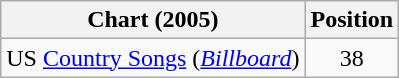<table class="wikitable sortable">
<tr>
<th scope="col">Chart (2005)</th>
<th scope="col">Position</th>
</tr>
<tr>
<td>US <a href='#'>Country Songs</a> (<em><a href='#'>Billboard</a></em>)</td>
<td align="center">38</td>
</tr>
</table>
